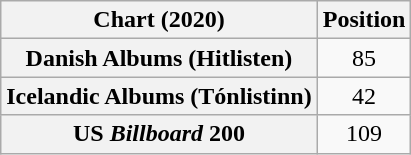<table class="wikitable sortable plainrowheaders" style="text-align:center">
<tr>
<th scope="col">Chart (2020)</th>
<th scope="col">Position</th>
</tr>
<tr>
<th scope="row">Danish Albums (Hitlisten)</th>
<td>85</td>
</tr>
<tr>
<th scope="row">Icelandic Albums (Tónlistinn)</th>
<td>42</td>
</tr>
<tr>
<th scope="row">US <em>Billboard</em> 200</th>
<td>109</td>
</tr>
</table>
